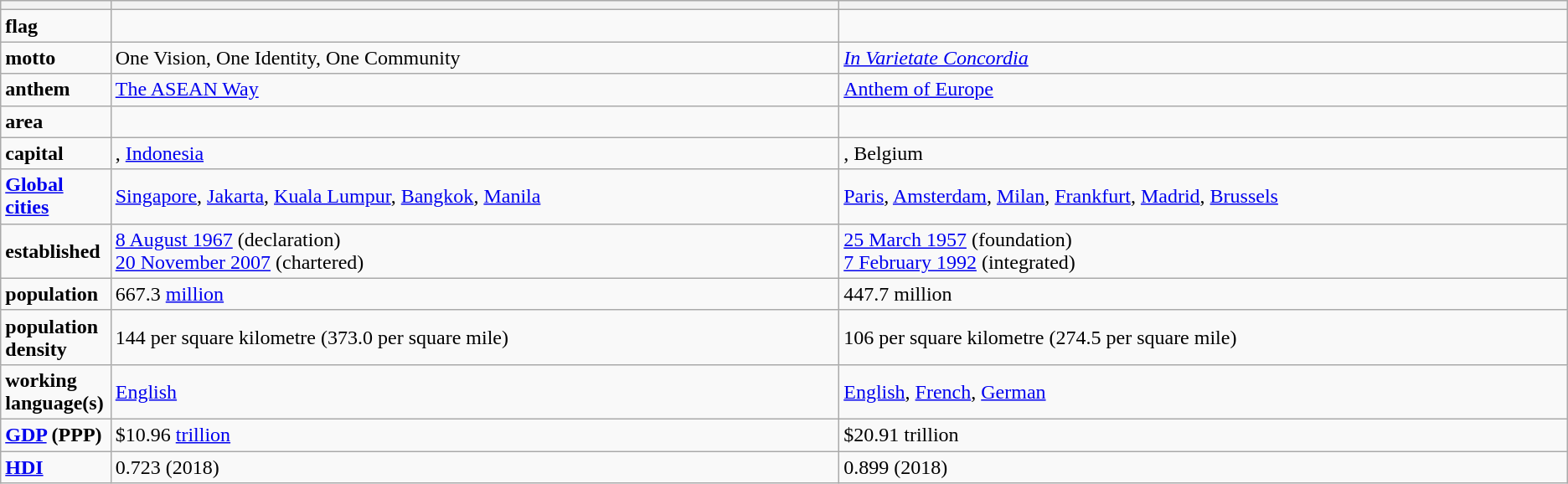<table class=wikitable>
<tr>
<th style=width:5%></th>
<th style=width:45%></th>
<th style=width:45%></th>
</tr>
<tr>
<td><strong>flag</strong></td>
<td style=text-align:center></td>
<td style=text-align:center></td>
</tr>
<tr>
<td><strong>motto</strong></td>
<td>One Vision, One Identity, One Community</td>
<td><em><a href='#'>In Varietate Concordia</a></em></td>
</tr>
<tr>
<td><strong>anthem</strong></td>
<td><a href='#'>The ASEAN Way</a></td>
<td><a href='#'>Anthem of Europe</a></td>
</tr>
<tr>
<td><strong>area</strong></td>
<td></td>
<td></td>
</tr>
<tr>
<td><strong>capital</strong></td>
<td>, <a href='#'>Indonesia</a></td>
<td>, Belgium</td>
</tr>
<tr>
<td><strong><a href='#'>Global cities</a></strong></td>
<td><a href='#'>Singapore</a>, <a href='#'>Jakarta</a>, <a href='#'>Kuala Lumpur</a>, <a href='#'>Bangkok</a>, <a href='#'>Manila</a></td>
<td><a href='#'>Paris</a>, <a href='#'>Amsterdam</a>, <a href='#'>Milan</a>, <a href='#'>Frankfurt</a>, <a href='#'>Madrid</a>, <a href='#'>Brussels</a></td>
</tr>
<tr>
<td><strong>established</strong></td>
<td><a href='#'>8 August 1967</a> (declaration)<br><a href='#'>20 November 2007</a> (chartered)</td>
<td><a href='#'>25 March 1957</a> (foundation)<br><a href='#'>7 February 1992</a> (integrated)</td>
</tr>
<tr>
<td><strong>population</strong></td>
<td>667.3 <a href='#'>million</a></td>
<td>447.7 million</td>
</tr>
<tr>
<td><strong>population density</strong></td>
<td>144 per square kilometre (373.0 per square mile)</td>
<td>106 per square kilometre (274.5 per square mile)</td>
</tr>
<tr>
<td><strong>working language(s)</strong></td>
<td><a href='#'>English</a></td>
<td><a href='#'>English</a>, <a href='#'>French</a>, <a href='#'>German</a></td>
</tr>
<tr>
<td><strong><a href='#'>GDP</a> (PPP)</strong></td>
<td>$10.96 <a href='#'>trillion</a></td>
<td>$20.91 trillion</td>
</tr>
<tr>
<td><strong><a href='#'>HDI</a></strong></td>
<td>0.723 (2018)</td>
<td>0.899 (2018)</td>
</tr>
</table>
